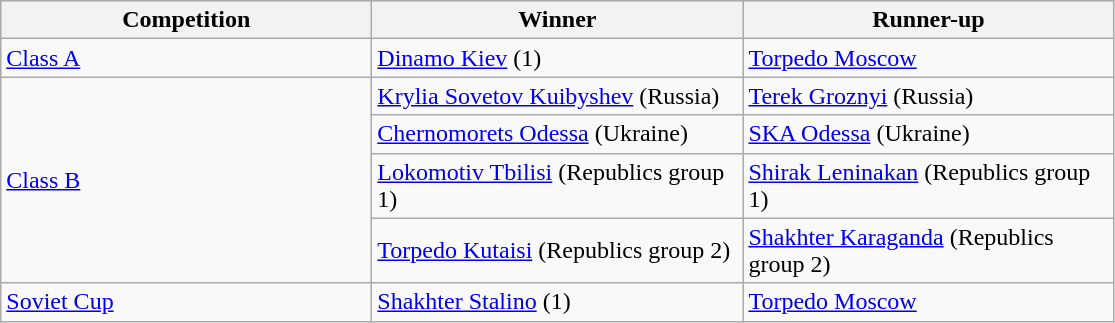<table class="wikitable">
<tr>
<th style="width:15em">Competition</th>
<th style="width:15em">Winner</th>
<th style="width:15em">Runner-up</th>
</tr>
<tr>
<td><a href='#'>Class A</a></td>
<td><a href='#'>Dinamo Kiev</a> (1)</td>
<td><a href='#'>Torpedo Moscow</a></td>
</tr>
<tr>
<td rowspan=4><a href='#'>Class B</a></td>
<td><a href='#'>Krylia Sovetov Kuibyshev</a> (Russia)</td>
<td><a href='#'>Terek Groznyi</a> (Russia)</td>
</tr>
<tr>
<td><a href='#'>Chernomorets Odessa</a> (Ukraine)</td>
<td><a href='#'>SKA Odessa</a> (Ukraine)</td>
</tr>
<tr>
<td><a href='#'>Lokomotiv Tbilisi</a> (Republics group 1)</td>
<td><a href='#'>Shirak Leninakan</a> (Republics group 1)</td>
</tr>
<tr>
<td><a href='#'>Torpedo Kutaisi</a> (Republics group 2)</td>
<td><a href='#'>Shakhter Karaganda</a> (Republics group 2)</td>
</tr>
<tr>
<td><a href='#'>Soviet Cup</a></td>
<td><a href='#'>Shakhter Stalino</a> (1)</td>
<td><a href='#'>Torpedo Moscow</a></td>
</tr>
</table>
